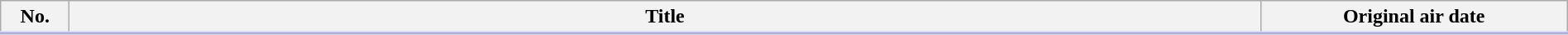<table class="wikitable" style="width:100%; margin:auto; background:#FFF;">
<tr style="border-bottom: 3px solid #CCF;">
<th style="width:3em;">No.</th>
<th>Title</th>
<th style="width:15em;">Original air date</th>
</tr>
<tr>
</tr>
</table>
